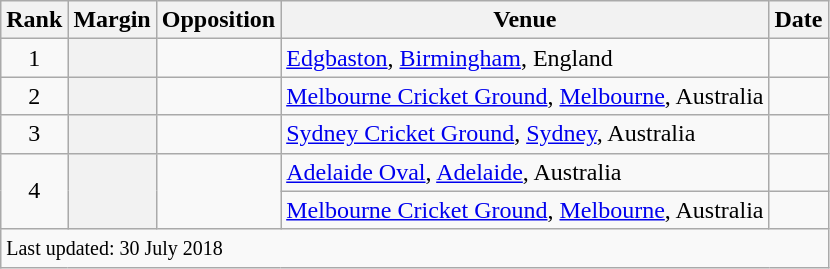<table class="wikitable plainrowheaders sortable">
<tr>
<th scope=col>Rank</th>
<th scope=col>Margin</th>
<th scope=col>Opposition</th>
<th scope=col>Venue</th>
<th scope=col>Date</th>
</tr>
<tr>
<td align=center>1</td>
<th scope=row style=text-align:center;></th>
<td></td>
<td><a href='#'>Edgbaston</a>, <a href='#'>Birmingham</a>, England</td>
<td><a href='#'></a></td>
</tr>
<tr>
<td align=center>2</td>
<th scope=row style=text-align:center;></th>
<td></td>
<td><a href='#'>Melbourne Cricket Ground</a>, <a href='#'>Melbourne</a>, Australia</td>
<td><a href='#'></a></td>
</tr>
<tr>
<td align=center>3</td>
<th scope=row style=text-align:center;></th>
<td></td>
<td><a href='#'>Sydney Cricket Ground</a>, <a href='#'>Sydney</a>, Australia</td>
<td><a href='#'></a></td>
</tr>
<tr>
<td align=center rowspan=2>4</td>
<th scope=row style=text-align:center; rowspan=2></th>
<td rowspan=2></td>
<td><a href='#'>Adelaide Oval</a>, <a href='#'>Adelaide</a>, Australia</td>
<td><a href='#'></a></td>
</tr>
<tr>
<td><a href='#'>Melbourne Cricket Ground</a>, <a href='#'>Melbourne</a>, Australia</td>
<td><a href='#'></a></td>
</tr>
<tr class=sortbottom>
<td colspan=5><small>Last updated: 30 July 2018</small></td>
</tr>
</table>
